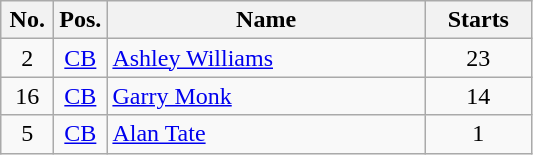<table class="wikitable">
<tr>
<th width=10%>No.</th>
<th width=10%>Pos.</th>
<th width=60%>Name</th>
<th width=20%>Starts</th>
</tr>
<tr>
<td style="text-align:center">2</td>
<td style="text-align:center"><a href='#'>CB</a></td>
<td> <a href='#'>Ashley Williams</a></td>
<td style="text-align:center">23</td>
</tr>
<tr>
<td style="text-align:center">16</td>
<td style="text-align:center"><a href='#'>CB</a></td>
<td> <a href='#'>Garry Monk</a></td>
<td style="text-align:center">14</td>
</tr>
<tr>
<td style="text-align:center">5</td>
<td style="text-align:center"><a href='#'>CB</a></td>
<td> <a href='#'>Alan Tate</a></td>
<td style="text-align:center">1</td>
</tr>
</table>
